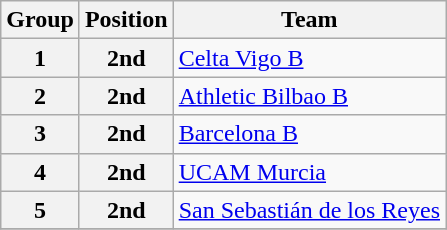<table class="wikitable">
<tr>
<th>Group</th>
<th>Position</th>
<th>Team</th>
</tr>
<tr>
<th>1</th>
<th>2nd</th>
<td><a href='#'>Celta Vigo B</a></td>
</tr>
<tr>
<th>2</th>
<th>2nd</th>
<td><a href='#'>Athletic Bilbao B</a></td>
</tr>
<tr>
<th>3</th>
<th>2nd</th>
<td><a href='#'>Barcelona B</a></td>
</tr>
<tr>
<th>4</th>
<th>2nd</th>
<td><a href='#'>UCAM Murcia</a></td>
</tr>
<tr>
<th>5</th>
<th>2nd</th>
<td><a href='#'>San Sebastián de los Reyes</a></td>
</tr>
<tr>
</tr>
</table>
